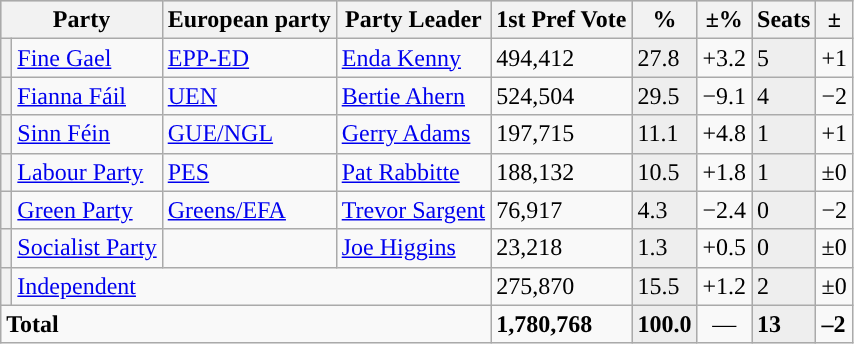<table class="wikitable">
<tr style="background-color:#C9C9C9">
<th colspan=2>Party</th>
<th>European party</th>
<th>Party Leader</th>
<th>1st Pref Vote</th>
<th>%</th>
<th>±%</th>
<th>Seats</th>
<th>±</th>
</tr>
<tr>
<th style="background-color: "></th>
<td><a href='#'>Fine Gael</a></td>
<td><a href='#'>EPP-ED</a></td>
<td><a href='#'>Enda Kenny</a></td>
<td>494,412</td>
<td style="background-color:#EEEEEE">27.8</td>
<td>+3.2</td>
<td style="background-color:#EEEEEE">5</td>
<td>+1</td>
</tr>
<tr>
<th style="background-color: "></th>
<td><a href='#'>Fianna Fáil</a></td>
<td><a href='#'>UEN</a></td>
<td><a href='#'>Bertie Ahern</a></td>
<td>524,504</td>
<td style="background-color:#EEEEEE">29.5</td>
<td>−9.1</td>
<td style="background-color:#EEEEEE">4</td>
<td>−2</td>
</tr>
<tr>
<th style="background-color: "></th>
<td><a href='#'>Sinn Féin</a></td>
<td><a href='#'>GUE/NGL</a></td>
<td><a href='#'>Gerry Adams</a></td>
<td>197,715</td>
<td style="background-color:#EEEEEE">11.1</td>
<td>+4.8</td>
<td style="background-color:#EEEEEE">1</td>
<td>+1</td>
</tr>
<tr>
<th style="background-color: "></th>
<td><a href='#'>Labour Party</a></td>
<td><a href='#'>PES</a></td>
<td><a href='#'>Pat Rabbitte</a></td>
<td>188,132</td>
<td style="background-color:#EEEEEE">10.5</td>
<td>+1.8</td>
<td style="background-color:#EEEEEE">1</td>
<td>±0</td>
</tr>
<tr>
<th style="background-color: "></th>
<td><a href='#'>Green Party</a></td>
<td><a href='#'>Greens/EFA</a></td>
<td><a href='#'>Trevor Sargent</a></td>
<td>76,917</td>
<td style="background-color:#EEEEEE">4.3</td>
<td>−2.4</td>
<td style="background-color:#EEEEEE">0</td>
<td>−2</td>
</tr>
<tr>
<th style="background-color: "></th>
<td><a href='#'>Socialist Party</a></td>
<td></td>
<td><a href='#'>Joe Higgins</a></td>
<td>23,218</td>
<td style="background-color:#EEEEEE">1.3</td>
<td>+0.5</td>
<td style="background-color:#EEEEEE">0</td>
<td>±0</td>
</tr>
<tr>
<th style="background-color: "></th>
<td colspan=3><a href='#'>Independent</a></td>
<td>275,870</td>
<td style="background-color:#EEEEEE">15.5</td>
<td>+1.2</td>
<td style="background-color:#EEEEEE">2</td>
<td>±0</td>
</tr>
<tr>
<td colspan=4><strong>Total</strong></td>
<td><strong>1,780,768</strong></td>
<td style="background-color:#EEEEEE"><strong>100.0</strong></td>
<td align=center>—</td>
<td style="background-color:#EEEEEE"><strong>13</strong></td>
<td><strong>–2</strong></td>
</tr>
</table>
